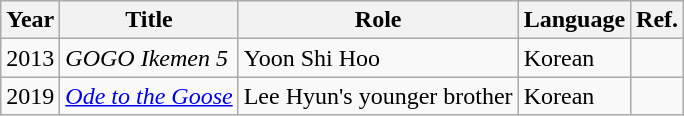<table class="wikitable">
<tr>
<th>Year</th>
<th>Title</th>
<th>Role</th>
<th>Language</th>
<th>Ref.</th>
</tr>
<tr>
<td>2013</td>
<td><em>GOGO Ikemen 5</em></td>
<td>Yoon Shi Hoo</td>
<td>Korean</td>
<td></td>
</tr>
<tr>
<td>2019</td>
<td><em><a href='#'>Ode to the Goose</a></em></td>
<td>Lee Hyun's younger brother</td>
<td>Korean</td>
<td></td>
</tr>
</table>
